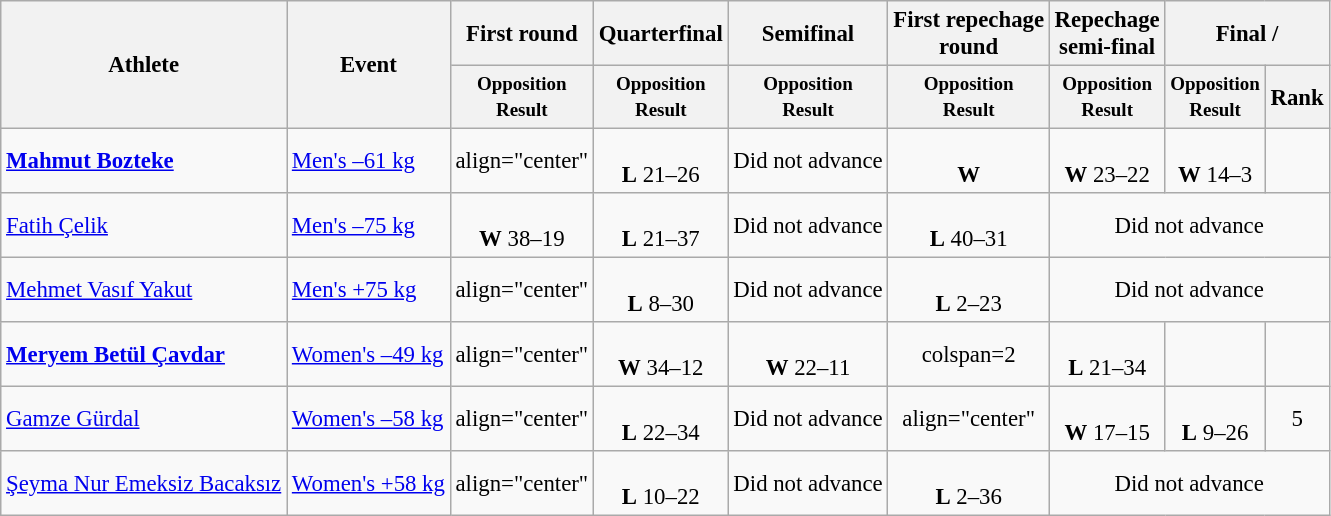<table class="wikitable" style="font-size:95%;">
<tr>
<th rowspan="2">Athlete</th>
<th rowspan="2">Event</th>
<th>First round</th>
<th>Quarterfinal</th>
<th>Semifinal</th>
<th>First repechage <br>round</th>
<th>Repechage <br>semi-final</th>
<th colspan="2">Final / </th>
</tr>
<tr>
<th style="line-height:1em"><small>Opposition<br>Result</small></th>
<th style="line-height:1em"><small>Opposition<br>Result</small></th>
<th style="line-height:1em"><small>Opposition<br>Result</small></th>
<th style="line-height:1em"><small>Opposition<br>Result</small></th>
<th style="line-height:1em"><small>Opposition<br>Result</small></th>
<th style="line-height:1em"><small>Opposition<br>Result</small></th>
<th style="line-height:1em">Rank</th>
</tr>
<tr align=center>
<td align=left><strong><a href='#'>Mahmut Bozteke</a></strong></td>
<td align=left><a href='#'>Men's –61 kg</a></td>
<td>align="center" </td>
<td align=center><br><strong>L</strong> 21–26</td>
<td>Did not advance</td>
<td align=center><br><strong>W</strong> </td>
<td align=center><br><strong>W</strong> 23–22</td>
<td align=center><br><strong>W</strong> 14–3</td>
<td></td>
</tr>
<tr align=center>
<td align=left><a href='#'>Fatih Çelik</a></td>
<td align=left><a href='#'>Men's –75 kg</a></td>
<td align=center><br><strong>W</strong> 38–19</td>
<td align=center><br><strong>L</strong> 21–37</td>
<td>Did not advance</td>
<td align=center><br><strong>L</strong> 40–31</td>
<td colspan=3>Did not advance</td>
</tr>
<tr align=center>
<td align=left><a href='#'>Mehmet Vasıf Yakut</a></td>
<td align=left><a href='#'>Men's +75 kg</a></td>
<td>align="center" </td>
<td align=center><br><strong>L</strong> 8–30</td>
<td>Did not advance</td>
<td align=center><br><strong>L</strong> 2–23</td>
<td colspan=3>Did not advance</td>
</tr>
<tr align=center>
<td align=left><strong><a href='#'>Meryem Betül Çavdar</a></strong></td>
<td align=left><a href='#'>Women's –49 kg</a></td>
<td>align="center" </td>
<td align=center><br><strong>W</strong> 34–12</td>
<td align=center><br><strong>W</strong> 22–11</td>
<td>colspan=2 </td>
<td align=center><br><strong>L</strong> 21–34</td>
<td></td>
</tr>
<tr align=center>
<td align=left><a href='#'>Gamze Gürdal</a></td>
<td align=left><a href='#'>Women's –58 kg</a></td>
<td>align="center" </td>
<td align=center><br><strong>L</strong> 22–34</td>
<td>Did not advance</td>
<td>align="center" </td>
<td align=center><br><strong>W</strong> 17–15</td>
<td align=center><br><strong>L</strong> 9–26</td>
<td>5</td>
</tr>
<tr align=center>
<td align=left><a href='#'>Şeyma Nur Emeksiz Bacaksız</a></td>
<td align=left><a href='#'>Women's +58 kg</a></td>
<td>align="center" </td>
<td align=center><br><strong>L</strong> 10–22</td>
<td>Did not advance</td>
<td align=center><br><strong>L</strong> 2–36</td>
<td colspan=3>Did not advance</td>
</tr>
</table>
